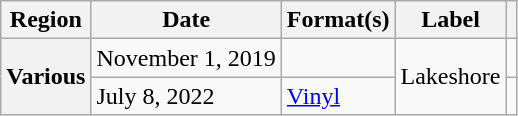<table class="wikitable plainrowheaders">
<tr>
<th scope="col">Region</th>
<th scope="col">Date</th>
<th scope="col">Format(s)</th>
<th scope="col">Label</th>
<th scope="col"></th>
</tr>
<tr>
<th rowspan="2" scope="row">Various</th>
<td>November 1, 2019</td>
<td></td>
<td rowspan="2">Lakeshore</td>
<td align="center"><br></td>
</tr>
<tr>
<td>July 8, 2022</td>
<td><a href='#'>Vinyl</a></td>
<td align="center"><br></td>
</tr>
</table>
